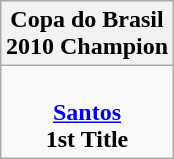<table class="wikitable" style="text-align: center; margin: 0 auto;">
<tr>
<th>Copa do Brasil<br>2010 Champion</th>
</tr>
<tr>
<td><br><strong><a href='#'>Santos</a></strong><br><strong>1st Title</strong></td>
</tr>
</table>
